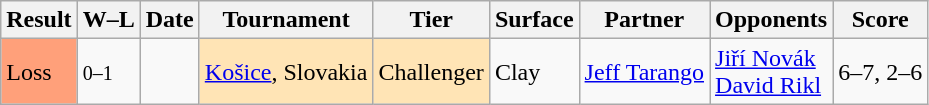<table class="sortable wikitable">
<tr>
<th>Result</th>
<th class="unsortable">W–L</th>
<th>Date</th>
<th>Tournament</th>
<th>Tier</th>
<th>Surface</th>
<th>Partner</th>
<th>Opponents</th>
<th class="unsortable">Score</th>
</tr>
<tr>
<td style="background:#ffa07a;">Loss</td>
<td><small>0–1</small></td>
<td></td>
<td style="background:moccasin;"><a href='#'>Košice</a>, Slovakia</td>
<td style="background:moccasin;">Challenger</td>
<td>Clay</td>
<td> <a href='#'>Jeff Tarango</a></td>
<td> <a href='#'>Jiří Novák</a> <br>  <a href='#'>David Rikl</a></td>
<td>6–7, 2–6</td>
</tr>
</table>
